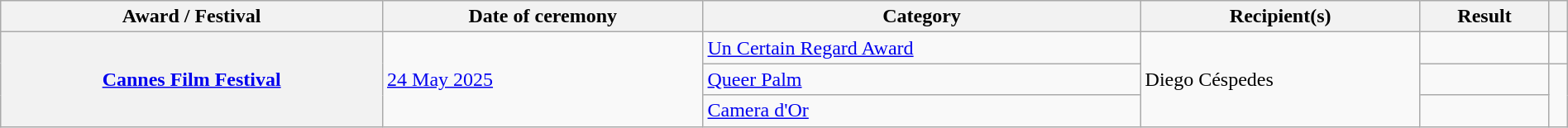<table class="wikitable sortable plainrowheaders" style="width: 100%;">
<tr>
<th scope="col">Award / Festival</th>
<th scope="col">Date of ceremony</th>
<th scope="col">Category</th>
<th scope="col">Recipient(s)</th>
<th scope="col">Result</th>
<th scope="col" class="unsortable"></th>
</tr>
<tr>
<th rowspan="3" scope="row"><a href='#'>Cannes Film Festival</a></th>
<td rowspan="3"><a href='#'>24 May 2025</a></td>
<td><a href='#'>Un Certain Regard Award</a></td>
<td rowspan="3">Diego Céspedes</td>
<td></td>
<td align="center"></td>
</tr>
<tr>
<td><a href='#'>Queer Palm</a></td>
<td></td>
<td align="center" rowspan="2"></td>
</tr>
<tr>
<td><a href='#'>Camera d'Or</a></td>
<td></td>
</tr>
</table>
